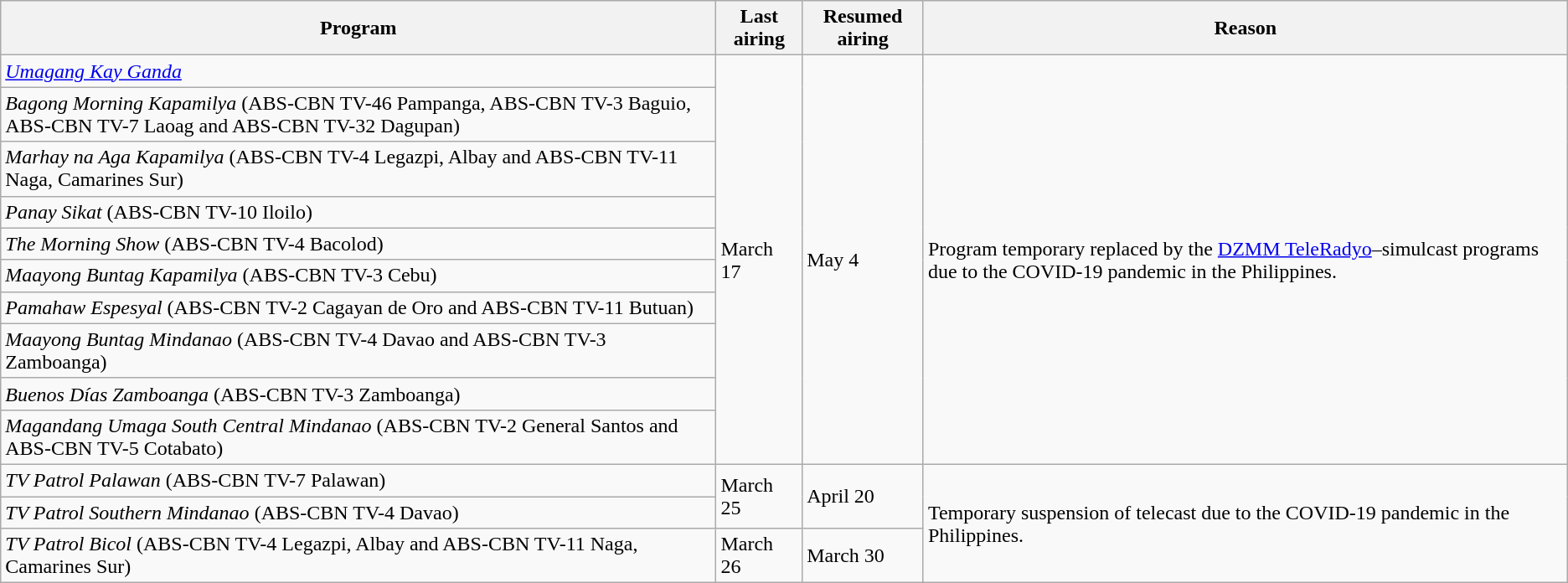<table class="wikitable">
<tr>
<th>Program</th>
<th>Last airing</th>
<th>Resumed airing</th>
<th>Reason</th>
</tr>
<tr>
<td><em><a href='#'>Umagang Kay Ganda</a></em></td>
<td rowspan=10>March 17</td>
<td rowspan=10>May 4</td>
<td rowspan=10>Program temporary replaced by the <a href='#'>DZMM TeleRadyo</a>–simulcast programs due to the COVID-19 pandemic in the Philippines.</td>
</tr>
<tr>
<td><em>Bagong Morning Kapamilya</em> (ABS-CBN TV-46 Pampanga, ABS-CBN TV-3 Baguio, ABS-CBN TV-7 Laoag and ABS-CBN TV-32 Dagupan)</td>
</tr>
<tr>
<td><em>Marhay na Aga Kapamilya</em> (ABS-CBN TV-4 Legazpi, Albay and ABS-CBN TV-11 Naga, Camarines Sur)</td>
</tr>
<tr>
<td><em>Panay Sikat</em> (ABS-CBN TV-10 Iloilo)</td>
</tr>
<tr>
<td><em>The Morning Show</em> (ABS-CBN TV-4 Bacolod)</td>
</tr>
<tr>
<td><em>Maayong Buntag Kapamilya</em> (ABS-CBN TV-3 Cebu)</td>
</tr>
<tr>
<td><em>Pamahaw Espesyal</em> (ABS-CBN TV-2 Cagayan de Oro and ABS-CBN TV-11 Butuan)</td>
</tr>
<tr>
<td><em>Maayong Buntag Mindanao</em> (ABS-CBN TV-4 Davao and ABS-CBN TV-3 Zamboanga)</td>
</tr>
<tr>
<td><em>Buenos Días Zamboanga</em> (ABS-CBN TV-3 Zamboanga)</td>
</tr>
<tr>
<td><em>Magandang Umaga South Central Mindanao</em> (ABS-CBN TV-2 General Santos and ABS-CBN TV-5 Cotabato)</td>
</tr>
<tr>
<td><em>TV Patrol Palawan</em> (ABS-CBN TV-7 Palawan)</td>
<td rowspan=2>March 25</td>
<td rowspan=2>April 20</td>
<td rowspan=3>Temporary suspension of telecast due to the COVID-19 pandemic in the Philippines.</td>
</tr>
<tr>
<td><em>TV Patrol Southern Mindanao</em> (ABS-CBN TV-4 Davao)</td>
</tr>
<tr>
<td><em>TV Patrol Bicol</em> (ABS-CBN TV-4 Legazpi, Albay and ABS-CBN TV-11 Naga, Camarines Sur)</td>
<td>March 26</td>
<td>March 30</td>
</tr>
</table>
